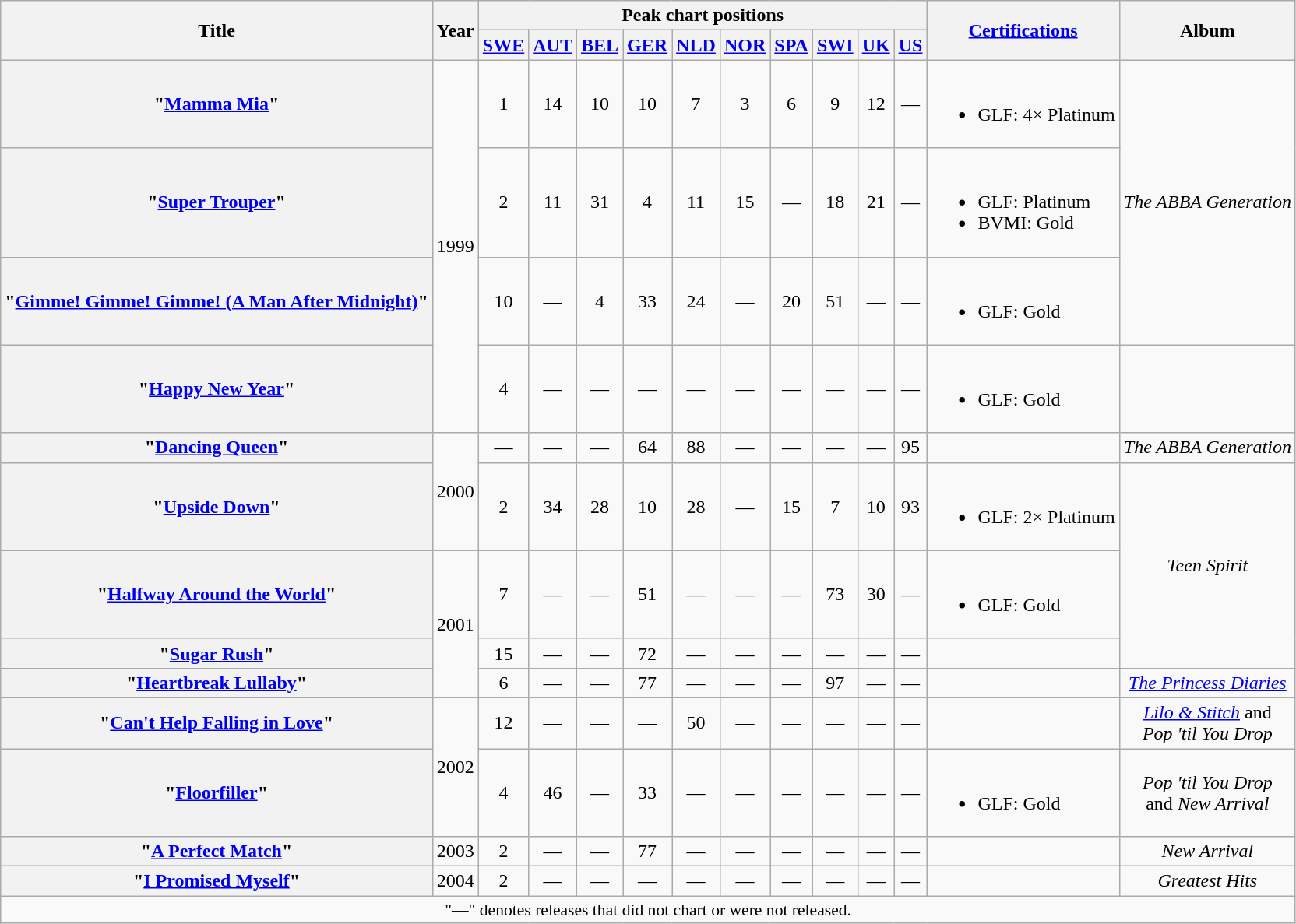<table class="wikitable plainrowheaders" style="text-align:center;">
<tr>
<th scope="col" rowspan="2">Title</th>
<th scope="col" rowspan="2">Year</th>
<th scope="col" colspan="10">Peak chart positions</th>
<th scope="col" rowspan="2"><a href='#'>Certifications</a></th>
<th scope="col" rowspan="2">Album</th>
</tr>
<tr>
<th scope = "col"><a href='#'>SWE</a><br></th>
<th scope = "col"><a href='#'>AUT</a><br></th>
<th scope = "col"><a href='#'>BEL</a><br></th>
<th scope = "col"><a href='#'>GER</a><br></th>
<th scope = "col"><a href='#'>NLD</a><br></th>
<th scope = "col"><a href='#'>NOR</a><br></th>
<th scope = "col"><a href='#'>SPA</a><br></th>
<th scope = "col"><a href='#'>SWI</a><br></th>
<th scope = "col"><a href='#'>UK</a><br></th>
<th scope = "col"><a href='#'>US</a><br></th>
</tr>
<tr>
<th scope = "row">"<a href='#'>Mamma Mia</a>"</th>
<td rowspan="4">1999</td>
<td>1</td>
<td>14</td>
<td>10</td>
<td>10</td>
<td>7</td>
<td>3</td>
<td>6</td>
<td>9</td>
<td>12</td>
<td>—</td>
<td align="left"><br><ul><li>GLF: 4× Platinum</li></ul></td>
<td rowspan="3"><em>The ABBA Generation</em></td>
</tr>
<tr>
<th scope = "row">"<a href='#'>Super Trouper</a>"</th>
<td>2</td>
<td>11</td>
<td>31</td>
<td>4</td>
<td>11</td>
<td>15</td>
<td>—</td>
<td>18</td>
<td>21</td>
<td>—</td>
<td align="left"><br><ul><li>GLF: Platinum</li><li>BVMI: Gold</li></ul></td>
</tr>
<tr>
<th scope = "row">"<a href='#'>Gimme! Gimme! Gimme! (A Man After Midnight)</a>"</th>
<td>10</td>
<td>—</td>
<td>4</td>
<td>33</td>
<td>24</td>
<td>—</td>
<td>20</td>
<td>51</td>
<td>—</td>
<td>—</td>
<td align="left"><br><ul><li>GLF: Gold</li></ul></td>
</tr>
<tr>
<th scope = "row">"<a href='#'>Happy New Year</a>"</th>
<td>4</td>
<td>—</td>
<td>—</td>
<td>—</td>
<td>—</td>
<td>—</td>
<td>—</td>
<td>—</td>
<td>—</td>
<td>—</td>
<td align="left"><br><ul><li>GLF: Gold</li></ul></td>
<td></td>
</tr>
<tr>
<th scope = "row">"<a href='#'>Dancing Queen</a>"</th>
<td rowspan="2">2000</td>
<td>—</td>
<td>—</td>
<td>—</td>
<td>64</td>
<td>88</td>
<td>—</td>
<td>—</td>
<td>—</td>
<td>—</td>
<td>95</td>
<td></td>
<td><em>The ABBA Generation</em></td>
</tr>
<tr>
<th scope = "row">"<a href='#'>Upside Down</a>"</th>
<td>2</td>
<td>34</td>
<td>28</td>
<td>10</td>
<td>28</td>
<td>—</td>
<td>15</td>
<td>7</td>
<td>10</td>
<td>93</td>
<td align="left"><br><ul><li>GLF: 2× Platinum</li></ul></td>
<td rowspan="3"><em>Teen Spirit</em></td>
</tr>
<tr>
<th scope = "row">"<a href='#'>Halfway Around the World</a>"</th>
<td rowspan="3">2001</td>
<td>7</td>
<td>—</td>
<td>—</td>
<td>51</td>
<td>—</td>
<td>—</td>
<td>—</td>
<td>73</td>
<td>30</td>
<td>—</td>
<td align="left"><br><ul><li>GLF: Gold</li></ul></td>
</tr>
<tr>
<th scope = "row">"<a href='#'>Sugar Rush</a>"</th>
<td>15</td>
<td>—</td>
<td>—</td>
<td>72</td>
<td>—</td>
<td>—</td>
<td>—</td>
<td>—</td>
<td>—</td>
<td>—</td>
<td align="left"></td>
</tr>
<tr>
<th scope = "row">"<a href='#'>Heartbreak Lullaby</a>"</th>
<td>6</td>
<td>—</td>
<td>—</td>
<td>77</td>
<td>—</td>
<td>—</td>
<td>—</td>
<td>97</td>
<td>—</td>
<td>—</td>
<td align="left"></td>
<td><em><a href='#'>The Princess Diaries</a></em></td>
</tr>
<tr>
<th scope = "row">"<a href='#'>Can't Help Falling in Love</a>"</th>
<td rowspan="2">2002</td>
<td>12</td>
<td>—</td>
<td>—</td>
<td>—</td>
<td>50</td>
<td>—</td>
<td>—</td>
<td>—</td>
<td>—</td>
<td>—</td>
<td align="left"></td>
<td><em><a href='#'>Lilo & Stitch</a></em> and<br><em>Pop 'til You Drop</em></td>
</tr>
<tr>
<th scope = "row">"<a href='#'>Floorfiller</a>"</th>
<td>4</td>
<td>46</td>
<td>—</td>
<td>33</td>
<td>—</td>
<td>—</td>
<td>—</td>
<td>—</td>
<td>—</td>
<td>—</td>
<td align="left"><br><ul><li>GLF: Gold</li></ul></td>
<td><em>Pop 'til You Drop</em><br>and <em>New Arrival</em></td>
</tr>
<tr>
<th scope = "row">"<a href='#'>A Perfect Match</a>"</th>
<td>2003</td>
<td>2</td>
<td>—</td>
<td>—</td>
<td>77</td>
<td>—</td>
<td>—</td>
<td>—</td>
<td>—</td>
<td>—</td>
<td>—</td>
<td align="left"></td>
<td><em>New Arrival</em></td>
</tr>
<tr>
<th scope = "row">"<a href='#'>I Promised Myself</a>"</th>
<td>2004</td>
<td>2</td>
<td>—</td>
<td>—</td>
<td>—</td>
<td>—</td>
<td>—</td>
<td>—</td>
<td>—</td>
<td>—</td>
<td>—</td>
<td align="left"></td>
<td><em>Greatest Hits</em></td>
</tr>
<tr>
<td align="center" colspan="18" style="font-size: 90%">"—" denotes releases that did not chart or were not released.</td>
</tr>
</table>
